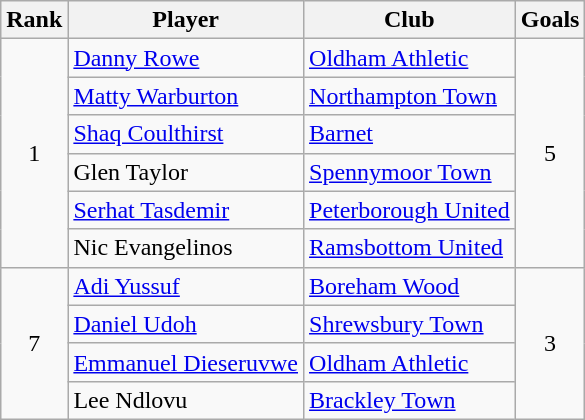<table class="wikitable" style="text-align:center">
<tr>
<th>Rank</th>
<th>Player</th>
<th>Club</th>
<th>Goals</th>
</tr>
<tr>
<td rowspan="6">1</td>
<td align="left"> <a href='#'>Danny Rowe</a></td>
<td align="left"><a href='#'>Oldham Athletic</a></td>
<td rowspan="6">5</td>
</tr>
<tr>
<td align="left"> <a href='#'>Matty Warburton</a></td>
<td align="left"><a href='#'>Northampton Town</a></td>
</tr>
<tr>
<td align="left"> <a href='#'>Shaq Coulthirst</a></td>
<td align="left"><a href='#'>Barnet</a></td>
</tr>
<tr>
<td align="left"> Glen Taylor</td>
<td align="left"><a href='#'>Spennymoor Town</a></td>
</tr>
<tr>
<td align="left"> <a href='#'>Serhat Tasdemir</a></td>
<td align="left"><a href='#'>Peterborough United</a></td>
</tr>
<tr>
<td align="left"> Nic Evangelinos</td>
<td align="left"><a href='#'>Ramsbottom United</a></td>
</tr>
<tr>
<td rowspan="4">7</td>
<td align="left"> <a href='#'>Adi Yussuf</a></td>
<td align="left"><a href='#'>Boreham Wood</a></td>
<td rowspan="4">3</td>
</tr>
<tr>
<td align="left"> <a href='#'>Daniel Udoh</a></td>
<td align="left"><a href='#'>Shrewsbury Town</a></td>
</tr>
<tr>
<td align="left"> <a href='#'>Emmanuel Dieseruvwe</a></td>
<td align="left"><a href='#'>Oldham Athletic</a></td>
</tr>
<tr>
<td align="left"> Lee Ndlovu</td>
<td align="left"><a href='#'>Brackley Town</a></td>
</tr>
</table>
